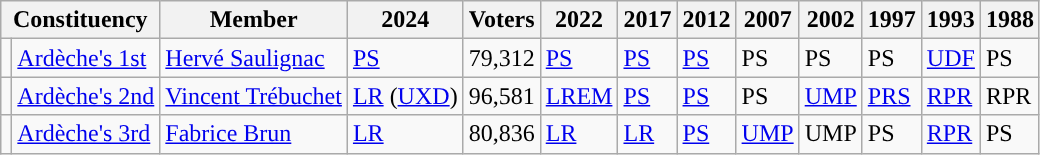<table class="wikitable sortable">
<tr>
<th colspan="2">Constituency</th>
<th>Member</th>
<th>2024</th>
<th>Voters</th>
<th>2022</th>
<th>2017</th>
<th>2012</th>
<th>2007</th>
<th>2002</th>
<th>1997</th>
<th>1993</th>
<th>1988</th>
</tr>
<tr>
<td style="background-color: "></td>
<td><a href='#'>Ardèche's 1st</a></td>
<td><a href='#'>Hervé Saulignac</a></td>
<td bgcolor=><a href='#'>PS</a></td>
<td>79,312</td>
<td bgcolor=><a href='#'>PS</a></td>
<td><a href='#'>PS</a></td>
<td bgcolor=><a href='#'>PS</a></td>
<td bgcolor=>PS</td>
<td bgcolor=>PS</td>
<td bgcolor=>PS</td>
<td bgcolor=><a href='#'>UDF</a></td>
<td bgcolor=>PS</td>
</tr>
<tr>
<td style="background-color: "></td>
<td><a href='#'>Ardèche's 2nd</a></td>
<td><a href='#'>Vincent Trébuchet</a></td>
<td><a href='#'>LR</a> (<a href='#'>UXD</a>)</td>
<td>96,581</td>
<td><a href='#'>LREM</a></td>
<td><a href='#'>PS</a></td>
<td bgcolor=><a href='#'>PS</a></td>
<td bgcolor=>PS</td>
<td bgcolor=><a href='#'>UMP</a></td>
<td bgcolor=><a href='#'>PRS</a></td>
<td bgcolor=><a href='#'>RPR</a></td>
<td bgcolor=>RPR</td>
</tr>
<tr>
<td style="background-color: "></td>
<td><a href='#'>Ardèche's 3rd</a></td>
<td><a href='#'>Fabrice Brun</a></td>
<td><a href='#'>LR</a></td>
<td>80,836</td>
<td><a href='#'>LR</a></td>
<td><a href='#'>LR</a></td>
<td bgcolor=><a href='#'>PS</a></td>
<td bgcolor=><a href='#'>UMP</a></td>
<td bgcolor=>UMP</td>
<td bgcolor=>PS</td>
<td bgcolor=><a href='#'>RPR</a></td>
<td bgcolor=>PS</td>
</tr>
</table>
